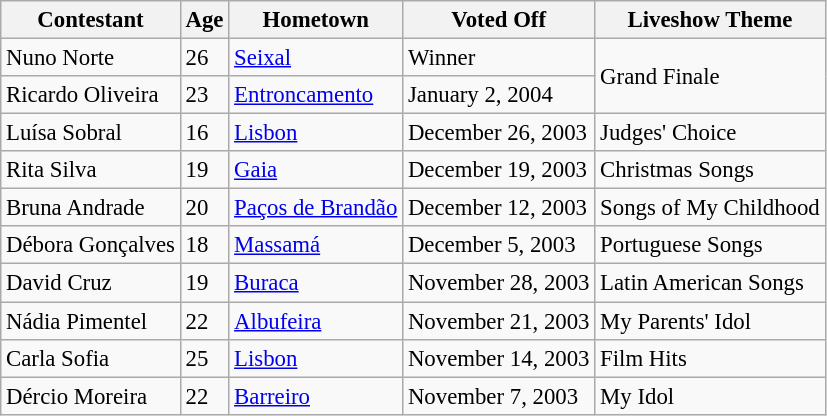<table class="wikitable" style="font-size:95%;">
<tr>
<th>Contestant</th>
<th>Age</th>
<th>Hometown</th>
<th>Voted Off</th>
<th>Liveshow Theme</th>
</tr>
<tr>
<td>Nuno Norte</td>
<td>26</td>
<td><a href='#'>Seixal</a></td>
<td>Winner</td>
<td rowspan="2">Grand Finale</td>
</tr>
<tr>
<td>Ricardo Oliveira</td>
<td>23</td>
<td><a href='#'>Entroncamento</a></td>
<td>January 2, 2004</td>
</tr>
<tr>
<td>Luísa Sobral</td>
<td>16</td>
<td><a href='#'>Lisbon</a></td>
<td>December 26, 2003</td>
<td>Judges' Choice</td>
</tr>
<tr>
<td>Rita Silva</td>
<td>19</td>
<td><a href='#'>Gaia</a></td>
<td>December 19, 2003</td>
<td>Christmas Songs</td>
</tr>
<tr>
<td>Bruna Andrade</td>
<td>20</td>
<td><a href='#'>Paços de Brandão</a></td>
<td>December 12, 2003</td>
<td>Songs of My Childhood</td>
</tr>
<tr>
<td>Débora Gonçalves</td>
<td>18</td>
<td><a href='#'>Massamá</a></td>
<td>December 5, 2003</td>
<td>Portuguese Songs</td>
</tr>
<tr>
<td>David Cruz</td>
<td>19</td>
<td><a href='#'>Buraca</a></td>
<td>November 28, 2003</td>
<td>Latin American Songs</td>
</tr>
<tr>
<td>Nádia Pimentel</td>
<td>22</td>
<td><a href='#'>Albufeira</a></td>
<td>November 21, 2003</td>
<td>My Parents' Idol</td>
</tr>
<tr>
<td>Carla Sofia</td>
<td>25</td>
<td><a href='#'>Lisbon</a></td>
<td>November 14, 2003</td>
<td>Film Hits</td>
</tr>
<tr>
<td>Dércio Moreira</td>
<td>22</td>
<td><a href='#'>Barreiro</a></td>
<td>November 7, 2003</td>
<td>My Idol</td>
</tr>
</table>
